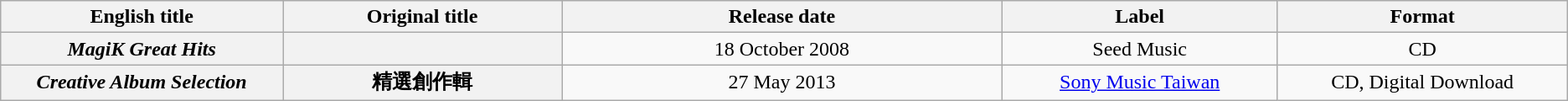<table class="wikitable plainrowheaders" style="text-align:center;">
<tr>
<th width="5%">English title</th>
<th width="5%">Original title</th>
<th width="8%">Release date</th>
<th width="5%">Label</th>
<th width="5%">Format</th>
</tr>
<tr>
<th><em>MagiK Great Hits</em></th>
<th></th>
<td>18 October 2008</td>
<td>Seed Music</td>
<td>CD</td>
</tr>
<tr>
<th><em>Creative Album Selection</em></th>
<th>精選創作輯</th>
<td>27 May 2013</td>
<td><a href='#'>Sony Music Taiwan</a></td>
<td>CD, Digital Download</td>
</tr>
</table>
